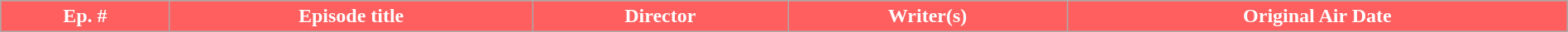<table class="wikitable plainrowheaders" style="margin: auto; width: 100%">
<tr style="background:red; color:white;">
<th style="background:#FF5F5F;">Ep. #</th>
<th style="background:#FF5F5F;">Episode title</th>
<th style="background:#FF5F5F;">Director</th>
<th style="background:#FF5F5F;">Writer(s)</th>
<th style="background:#FF5F5F;">Original Air Date<br>
























</th>
</tr>
</table>
